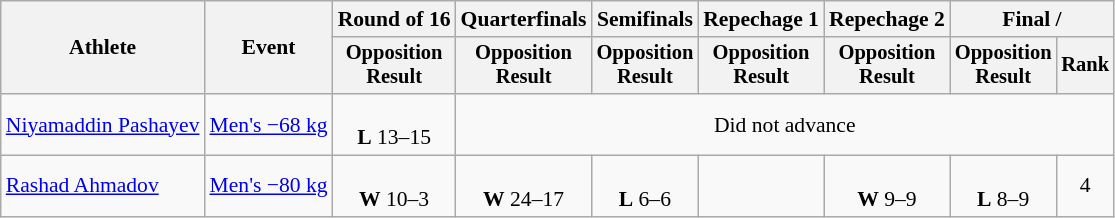<table class="wikitable" style="font-size:90%;">
<tr>
<th rowspan=2>Athlete</th>
<th rowspan=2>Event</th>
<th>Round of 16</th>
<th>Quarterfinals</th>
<th>Semifinals</th>
<th>Repechage 1</th>
<th>Repechage 2</th>
<th colspan=2>Final / </th>
</tr>
<tr style="font-size:95%">
<th>Opposition<br>Result</th>
<th>Opposition<br>Result</th>
<th>Opposition<br>Result</th>
<th>Opposition<br>Result</th>
<th>Opposition<br>Result</th>
<th>Opposition<br>Result</th>
<th>Rank</th>
</tr>
<tr align=center>
<td align=left><a href='#'>Niyamaddin Pashayev</a></td>
<td align=left><a href='#'>Men's −68 kg</a></td>
<td><br><strong>L</strong> 13–15</td>
<td colspan=6>Did not advance</td>
</tr>
<tr align=center>
<td align=left><a href='#'>Rashad Ahmadov</a></td>
<td align=left><a href='#'>Men's −80 kg</a></td>
<td><br><strong>W</strong> 10–3</td>
<td><br><strong>W</strong> 24–17</td>
<td><br><strong>L</strong> 6–6 </td>
<td></td>
<td><br><strong>W</strong> 9–9 </td>
<td><br><strong>L</strong> 8–9</td>
<td>4</td>
</tr>
</table>
